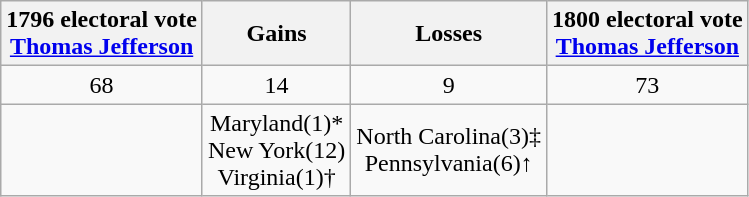<table class="wikitable" style="text-align:center">
<tr>
<th>1796 electoral vote<br><a href='#'>Thomas Jefferson</a></th>
<th>Gains</th>
<th>Losses</th>
<th>1800 electoral vote<br><a href='#'>Thomas Jefferson</a></th>
</tr>
<tr>
<td>68</td>
<td> 14</td>
<td> 9</td>
<td>73</td>
</tr>
<tr>
<td></td>
<td>Maryland(1)*<br>New York(12)<br>Virginia(1)†</td>
<td>North Carolina(3)‡<br>Pennsylvania(6)↑</td>
<td></td>
</tr>
</table>
